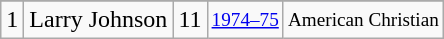<table class="wikitable">
<tr>
</tr>
<tr>
<td>1</td>
<td>Larry Johnson</td>
<td>11</td>
<td style="font-size:80%;"><a href='#'>1974–75</a></td>
<td style="font-size:80%;">American Christian</td>
</tr>
</table>
